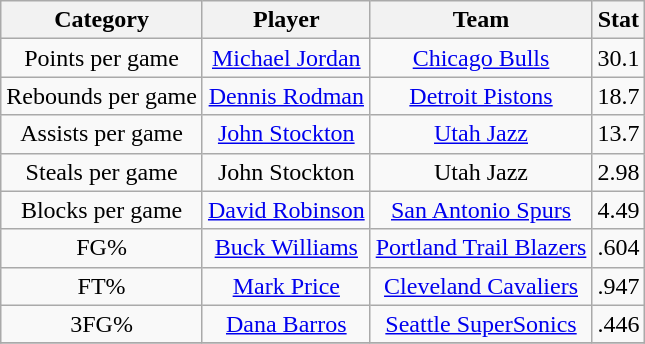<table class="wikitable" style="text-align:center">
<tr>
<th>Category</th>
<th>Player</th>
<th>Team</th>
<th>Stat</th>
</tr>
<tr>
<td>Points per game</td>
<td><a href='#'>Michael Jordan</a></td>
<td><a href='#'>Chicago Bulls</a></td>
<td>30.1</td>
</tr>
<tr>
<td>Rebounds per game</td>
<td><a href='#'>Dennis Rodman</a></td>
<td><a href='#'>Detroit Pistons</a></td>
<td>18.7</td>
</tr>
<tr>
<td>Assists per game</td>
<td><a href='#'>John Stockton</a></td>
<td><a href='#'>Utah Jazz</a></td>
<td>13.7</td>
</tr>
<tr>
<td>Steals per game</td>
<td>John Stockton</td>
<td>Utah Jazz</td>
<td>2.98</td>
</tr>
<tr>
<td>Blocks per game</td>
<td><a href='#'>David Robinson</a></td>
<td><a href='#'>San Antonio Spurs</a></td>
<td>4.49</td>
</tr>
<tr>
<td>FG%</td>
<td><a href='#'>Buck Williams</a></td>
<td><a href='#'>Portland Trail Blazers</a></td>
<td>.604</td>
</tr>
<tr>
<td>FT%</td>
<td><a href='#'>Mark Price</a></td>
<td><a href='#'>Cleveland Cavaliers</a></td>
<td>.947</td>
</tr>
<tr>
<td>3FG%</td>
<td><a href='#'>Dana Barros</a></td>
<td><a href='#'>Seattle SuperSonics</a></td>
<td>.446</td>
</tr>
<tr>
</tr>
</table>
